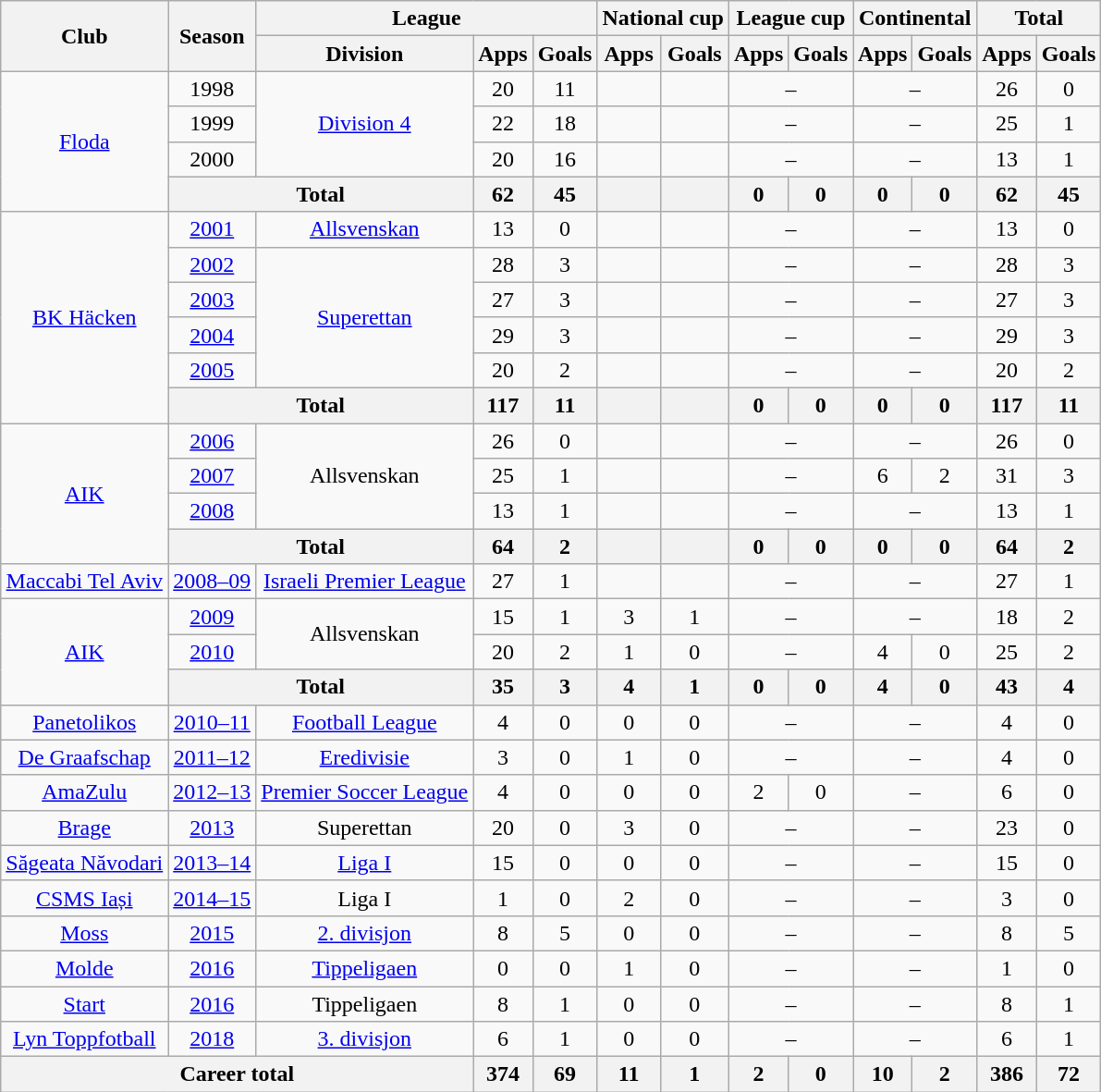<table class="wikitable" style="text-align: center;">
<tr>
<th rowspan="2">Club</th>
<th rowspan="2">Season</th>
<th colspan="3">League</th>
<th colspan="2">National cup</th>
<th colspan="2">League cup</th>
<th colspan="2">Continental</th>
<th colspan="2">Total</th>
</tr>
<tr>
<th>Division</th>
<th>Apps</th>
<th>Goals</th>
<th>Apps</th>
<th>Goals</th>
<th>Apps</th>
<th>Goals</th>
<th>Apps</th>
<th>Goals</th>
<th>Apps</th>
<th>Goals</th>
</tr>
<tr>
<td rowspan="4"><a href='#'>Floda</a></td>
<td>1998</td>
<td rowspan="3"><a href='#'>Division 4</a></td>
<td>20</td>
<td>11</td>
<td></td>
<td></td>
<td colspan="2">–</td>
<td colspan="2">–</td>
<td>26</td>
<td>0</td>
</tr>
<tr>
<td>1999</td>
<td>22</td>
<td>18</td>
<td></td>
<td></td>
<td colspan="2">–</td>
<td colspan="2">–</td>
<td>25</td>
<td>1</td>
</tr>
<tr>
<td>2000</td>
<td>20</td>
<td>16</td>
<td></td>
<td></td>
<td colspan="2">–</td>
<td colspan="2">–</td>
<td>13</td>
<td>1</td>
</tr>
<tr>
<th colspan="2">Total</th>
<th>62</th>
<th>45</th>
<th></th>
<th></th>
<th>0</th>
<th>0</th>
<th>0</th>
<th>0</th>
<th>62</th>
<th>45</th>
</tr>
<tr>
<td rowspan="6"><a href='#'>BK Häcken</a></td>
<td><a href='#'>2001</a></td>
<td><a href='#'>Allsvenskan</a></td>
<td>13</td>
<td>0</td>
<td></td>
<td></td>
<td colspan="2">–</td>
<td colspan="2">–</td>
<td>13</td>
<td>0</td>
</tr>
<tr>
<td><a href='#'>2002</a></td>
<td rowspan="4"><a href='#'>Superettan</a></td>
<td>28</td>
<td>3</td>
<td></td>
<td></td>
<td colspan="2">–</td>
<td colspan="2">–</td>
<td>28</td>
<td>3</td>
</tr>
<tr>
<td><a href='#'>2003</a></td>
<td>27</td>
<td>3</td>
<td></td>
<td></td>
<td colspan="2">–</td>
<td colspan="2">–</td>
<td>27</td>
<td>3</td>
</tr>
<tr>
<td><a href='#'>2004</a></td>
<td>29</td>
<td>3</td>
<td></td>
<td></td>
<td colspan="2">–</td>
<td colspan="2">–</td>
<td>29</td>
<td>3</td>
</tr>
<tr>
<td><a href='#'>2005</a></td>
<td>20</td>
<td>2</td>
<td></td>
<td></td>
<td colspan="2">–</td>
<td colspan="2">–</td>
<td>20</td>
<td>2</td>
</tr>
<tr>
<th colspan="2">Total</th>
<th>117</th>
<th>11</th>
<th></th>
<th></th>
<th>0</th>
<th>0</th>
<th>0</th>
<th>0</th>
<th>117</th>
<th>11</th>
</tr>
<tr>
<td rowspan="4"><a href='#'>AIK</a></td>
<td><a href='#'>2006</a></td>
<td rowspan="3">Allsvenskan</td>
<td>26</td>
<td>0</td>
<td></td>
<td></td>
<td colspan="2">–</td>
<td colspan="2">–</td>
<td>26</td>
<td>0</td>
</tr>
<tr>
<td><a href='#'>2007</a></td>
<td>25</td>
<td>1</td>
<td></td>
<td></td>
<td colspan="2">–</td>
<td>6</td>
<td>2</td>
<td>31</td>
<td>3</td>
</tr>
<tr>
<td><a href='#'>2008</a></td>
<td>13</td>
<td>1</td>
<td></td>
<td></td>
<td colspan="2">–</td>
<td colspan="2">–</td>
<td>13</td>
<td>1</td>
</tr>
<tr>
<th colspan="2">Total</th>
<th>64</th>
<th>2</th>
<th></th>
<th></th>
<th>0</th>
<th>0</th>
<th>0</th>
<th>0</th>
<th>64</th>
<th>2</th>
</tr>
<tr>
<td><a href='#'>Maccabi Tel Aviv</a></td>
<td><a href='#'>2008–09</a></td>
<td><a href='#'>Israeli Premier League</a></td>
<td>27</td>
<td>1</td>
<td></td>
<td></td>
<td colspan="2">–</td>
<td colspan="2">–</td>
<td>27</td>
<td>1</td>
</tr>
<tr>
<td rowspan="3"><a href='#'>AIK</a></td>
<td><a href='#'>2009</a></td>
<td rowspan="2">Allsvenskan</td>
<td>15</td>
<td>1</td>
<td>3</td>
<td>1</td>
<td colspan="2">–</td>
<td colspan="2">–</td>
<td>18</td>
<td>2</td>
</tr>
<tr>
<td><a href='#'>2010</a></td>
<td>20</td>
<td>2</td>
<td>1</td>
<td>0</td>
<td colspan="2">–</td>
<td>4</td>
<td>0</td>
<td>25</td>
<td>2</td>
</tr>
<tr>
<th colspan="2">Total</th>
<th>35</th>
<th>3</th>
<th>4</th>
<th>1</th>
<th>0</th>
<th>0</th>
<th>4</th>
<th>0</th>
<th>43</th>
<th>4</th>
</tr>
<tr>
<td><a href='#'>Panetolikos</a></td>
<td><a href='#'>2010–11</a></td>
<td><a href='#'>Football League</a></td>
<td>4</td>
<td>0</td>
<td>0</td>
<td>0</td>
<td colspan="2">–</td>
<td colspan="2">–</td>
<td>4</td>
<td>0</td>
</tr>
<tr>
<td><a href='#'>De Graafschap</a></td>
<td><a href='#'>2011–12</a></td>
<td><a href='#'>Eredivisie</a></td>
<td>3</td>
<td>0</td>
<td>1</td>
<td>0</td>
<td colspan="2">–</td>
<td colspan="2">–</td>
<td>4</td>
<td>0</td>
</tr>
<tr>
<td><a href='#'>AmaZulu</a></td>
<td><a href='#'>2012–13</a></td>
<td><a href='#'>Premier Soccer League</a></td>
<td>4</td>
<td>0</td>
<td>0</td>
<td>0</td>
<td>2</td>
<td>0</td>
<td colspan="2">–</td>
<td>6</td>
<td>0</td>
</tr>
<tr>
<td><a href='#'>Brage</a></td>
<td><a href='#'>2013</a></td>
<td>Superettan</td>
<td>20</td>
<td>0</td>
<td>3</td>
<td>0</td>
<td colspan="2">–</td>
<td colspan="2">–</td>
<td>23</td>
<td>0</td>
</tr>
<tr>
<td><a href='#'>Săgeata Năvodari</a></td>
<td><a href='#'>2013–14</a></td>
<td><a href='#'>Liga I</a></td>
<td>15</td>
<td>0</td>
<td>0</td>
<td>0</td>
<td colspan="2">–</td>
<td colspan="2">–</td>
<td>15</td>
<td>0</td>
</tr>
<tr>
<td><a href='#'>CSMS Iași</a></td>
<td><a href='#'>2014–15</a></td>
<td>Liga I</td>
<td>1</td>
<td>0</td>
<td>2</td>
<td>0</td>
<td colspan="2">–</td>
<td colspan="2">–</td>
<td>3</td>
<td>0</td>
</tr>
<tr>
<td><a href='#'>Moss</a></td>
<td><a href='#'>2015</a></td>
<td><a href='#'>2. divisjon</a></td>
<td>8</td>
<td>5</td>
<td>0</td>
<td>0</td>
<td colspan="2">–</td>
<td colspan="2">–</td>
<td>8</td>
<td>5</td>
</tr>
<tr>
<td><a href='#'>Molde</a></td>
<td><a href='#'>2016</a></td>
<td><a href='#'>Tippeligaen</a></td>
<td>0</td>
<td>0</td>
<td>1</td>
<td>0</td>
<td colspan="2">–</td>
<td colspan="2">–</td>
<td>1</td>
<td>0</td>
</tr>
<tr>
<td><a href='#'>Start</a></td>
<td><a href='#'>2016</a></td>
<td>Tippeligaen</td>
<td>8</td>
<td>1</td>
<td>0</td>
<td>0</td>
<td colspan="2">–</td>
<td colspan="2">–</td>
<td>8</td>
<td>1</td>
</tr>
<tr>
<td><a href='#'>Lyn Toppfotball</a></td>
<td><a href='#'>2018</a></td>
<td><a href='#'>3. divisjon</a></td>
<td>6</td>
<td>1</td>
<td>0</td>
<td>0</td>
<td colspan="2">–</td>
<td colspan="2">–</td>
<td>6</td>
<td>1</td>
</tr>
<tr>
<th colspan="3">Career total</th>
<th>374</th>
<th>69</th>
<th>11</th>
<th>1</th>
<th>2</th>
<th>0</th>
<th>10</th>
<th>2</th>
<th>386</th>
<th>72</th>
</tr>
</table>
